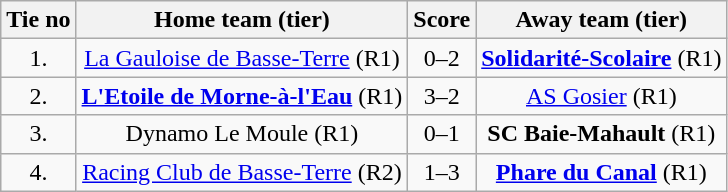<table class="wikitable" style="text-align: center">
<tr>
<th>Tie no</th>
<th>Home team (tier)</th>
<th>Score</th>
<th>Away team (tier)</th>
</tr>
<tr>
<td>1.</td>
<td> <a href='#'>La Gauloise de Basse-Terre</a> (R1)</td>
<td>0–2</td>
<td><strong><a href='#'>Solidarité-Scolaire</a></strong> (R1) </td>
</tr>
<tr>
<td>2.</td>
<td> <strong><a href='#'>L'Etoile de Morne-à-l'Eau</a></strong> (R1)</td>
<td>3–2</td>
<td><a href='#'>AS Gosier</a> (R1) </td>
</tr>
<tr>
<td>3.</td>
<td> Dynamo Le Moule (R1)</td>
<td>0–1</td>
<td><strong>SC Baie-Mahault</strong> (R1) </td>
</tr>
<tr>
<td>4.</td>
<td> <a href='#'>Racing Club de Basse-Terre</a> (R2)</td>
<td>1–3</td>
<td><strong><a href='#'>Phare du Canal</a></strong> (R1) </td>
</tr>
</table>
